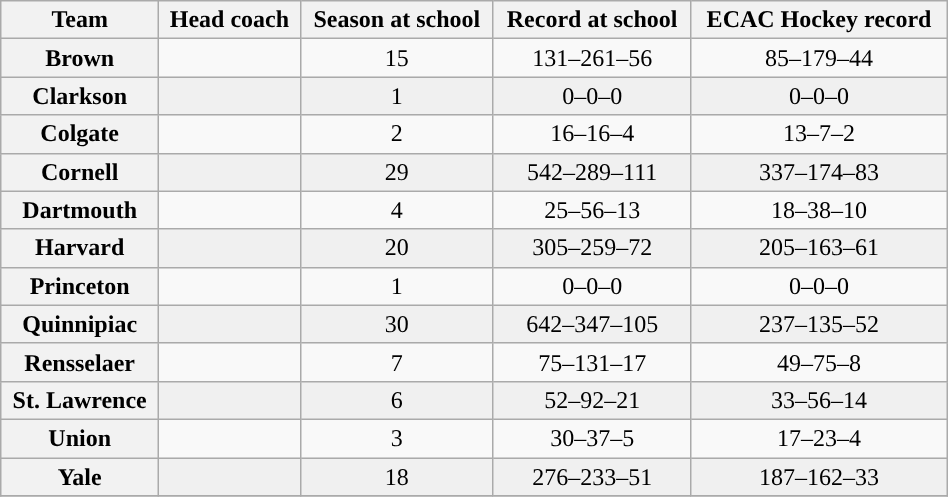<table class="wikitable sortable" style="text-align: center; "width=50%">
<tr>
<th>Team</th>
<th>Head coach</th>
<th>Season at school</th>
<th>Record at school</th>
<th>ECAC Hockey record</th>
</tr>
<tr>
<th>Brown</th>
<td></td>
<td>15</td>
<td>131–261–56</td>
<td>85–179–44</td>
</tr>
<tr bgcolor=f0f0f0>
<th>Clarkson</th>
<td></td>
<td>1</td>
<td>0–0–0</td>
<td>0–0–0</td>
</tr>
<tr>
<th>Colgate</th>
<td></td>
<td>2</td>
<td>16–16–4</td>
<td>13–7–2</td>
</tr>
<tr bgcolor=f0f0f0>
<th>Cornell</th>
<td></td>
<td>29</td>
<td>542–289–111</td>
<td>337–174–83</td>
</tr>
<tr>
<th>Dartmouth</th>
<td></td>
<td>4</td>
<td>25–56–13</td>
<td>18–38–10</td>
</tr>
<tr bgcolor=f0f0f0>
<th>Harvard</th>
<td></td>
<td>20</td>
<td>305–259–72</td>
<td>205–163–61</td>
</tr>
<tr>
<th>Princeton</th>
<td></td>
<td>1</td>
<td>0–0–0</td>
<td>0–0–0</td>
</tr>
<tr bgcolor=f0f0f0>
<th>Quinnipiac</th>
<td></td>
<td>30</td>
<td>642–347–105</td>
<td>237–135–52</td>
</tr>
<tr>
<th>Rensselaer</th>
<td></td>
<td>7</td>
<td>75–131–17</td>
<td>49–75–8</td>
</tr>
<tr bgcolor=f0f0f0>
<th>St. Lawrence</th>
<td></td>
<td>6</td>
<td>52–92–21</td>
<td>33–56–14</td>
</tr>
<tr>
<th>Union</th>
<td></td>
<td>3</td>
<td>30–37–5</td>
<td>17–23–4</td>
</tr>
<tr bgcolor=f0f0f0>
<th>Yale</th>
<td></td>
<td>18</td>
<td>276–233–51</td>
<td>187–162–33</td>
</tr>
<tr>
</tr>
</table>
